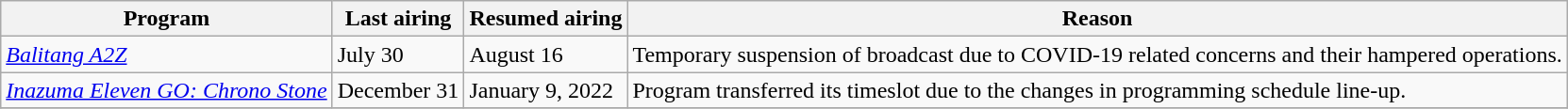<table class="wikitable">
<tr>
<th>Program</th>
<th>Last airing</th>
<th>Resumed airing</th>
<th>Reason</th>
</tr>
<tr>
<td><em><a href='#'>Balitang A2Z</a></em></td>
<td>July 30</td>
<td>August 16</td>
<td>Temporary suspension of broadcast due to COVID-19 related concerns and their hampered operations.</td>
</tr>
<tr>
<td><em><a href='#'>Inazuma Eleven GO: Chrono Stone</a></em></td>
<td>December 31 </td>
<td>January 9, 2022 </td>
<td>Program transferred its timeslot due to the changes in programming schedule line-up.</td>
</tr>
<tr>
</tr>
</table>
